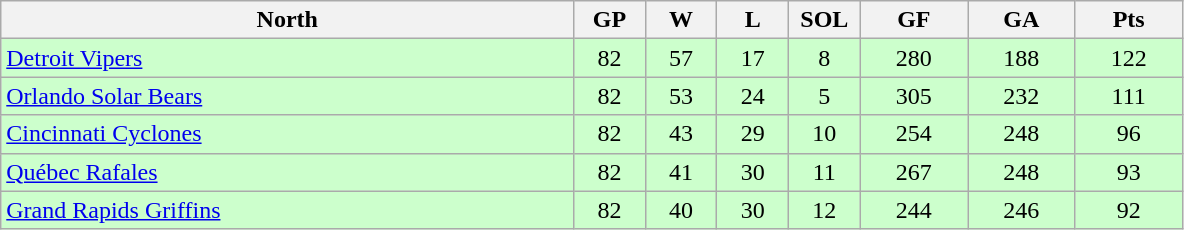<table class="wikitable">
<tr>
<th width="40%">North</th>
<th width="5%">GP</th>
<th width="5%">W</th>
<th width="5%">L</th>
<th width="5%">SOL</th>
<th width="7.5%">GF</th>
<th width="7.5%">GA</th>
<th width="7.5%">Pts</th>
</tr>
<tr align="center" bgcolor="#CCFFCC">
<td align="left"><a href='#'>Detroit Vipers</a></td>
<td>82</td>
<td>57</td>
<td>17</td>
<td>8</td>
<td>280</td>
<td>188</td>
<td>122</td>
</tr>
<tr align="center" bgcolor="#CCFFCC">
<td align="left"><a href='#'>Orlando Solar Bears</a></td>
<td>82</td>
<td>53</td>
<td>24</td>
<td>5</td>
<td>305</td>
<td>232</td>
<td>111</td>
</tr>
<tr align="center" bgcolor="#CCFFCC">
<td align="left"><a href='#'>Cincinnati Cyclones</a></td>
<td>82</td>
<td>43</td>
<td>29</td>
<td>10</td>
<td>254</td>
<td>248</td>
<td>96</td>
</tr>
<tr align="center" bgcolor="#CCFFCC">
<td align="left"><a href='#'>Québec Rafales</a></td>
<td>82</td>
<td>41</td>
<td>30</td>
<td>11</td>
<td>267</td>
<td>248</td>
<td>93</td>
</tr>
<tr align="center" bgcolor="#CCFFCC">
<td align="left"><a href='#'>Grand Rapids Griffins</a></td>
<td>82</td>
<td>40</td>
<td>30</td>
<td>12</td>
<td>244</td>
<td>246</td>
<td>92</td>
</tr>
</table>
